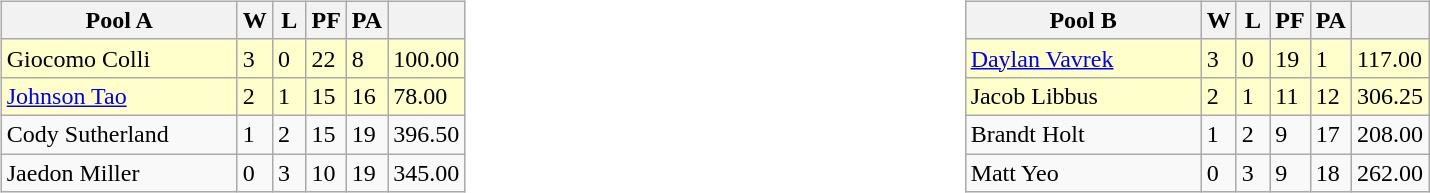<table>
<tr>
<td valign=top width=10%><br><table class=wikitable>
<tr>
<th width=150>Pool A</th>
<th width=15>W</th>
<th width=15>L</th>
<th width=15>PF</th>
<th width=15>PA</th>
<th width=20></th>
</tr>
<tr bgcolor=#ffffcc>
<td> Giocomo Colli</td>
<td>3</td>
<td>0</td>
<td>22</td>
<td>8</td>
<td>100.00</td>
</tr>
<tr bgcolor=#ffffcc>
<td> <a href='#'>Johnson Tao</a></td>
<td>2</td>
<td>1</td>
<td>15</td>
<td>16</td>
<td>78.00</td>
</tr>
<tr>
<td> Cody Sutherland</td>
<td>1</td>
<td>2</td>
<td>15</td>
<td>19</td>
<td>396.50</td>
</tr>
<tr>
<td> Jaedon Miller</td>
<td>0</td>
<td>3</td>
<td>10</td>
<td>19</td>
<td>345.00</td>
</tr>
</table>
</td>
<td valign=top width=10%><br><table class=wikitable>
<tr>
<th width=150>Pool B</th>
<th width=15>W</th>
<th width=15>L</th>
<th width=15>PF</th>
<th width=15>PA</th>
<th width=20></th>
</tr>
<tr bgcolor=#ffffcc>
<td> <a href='#'>Daylan Vavrek</a></td>
<td>3</td>
<td>0</td>
<td>19</td>
<td>1</td>
<td>117.00</td>
</tr>
<tr bgcolor=#ffffcc>
<td> Jacob Libbus</td>
<td>2</td>
<td>1</td>
<td>11</td>
<td>12</td>
<td>306.25</td>
</tr>
<tr>
<td> Brandt Holt</td>
<td>1</td>
<td>2</td>
<td>9</td>
<td>17</td>
<td>208.00</td>
</tr>
<tr>
<td> Matt Yeo</td>
<td>0</td>
<td>3</td>
<td>9</td>
<td>18</td>
<td>262.00</td>
</tr>
</table>
</td>
</tr>
</table>
